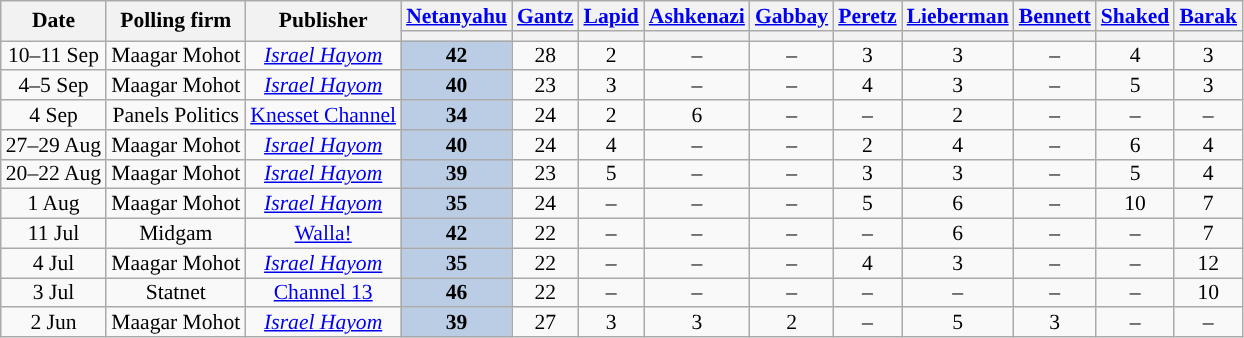<table class="wikitable sortable" style="text-align:center; font-size:90%; line-height:13px;">
<tr>
<th rowspan="2">Date</th>
<th rowspan="2">Polling firm</th>
<th rowspan="2">Publisher</th>
<th><a href='#'>Netanyahu</a></th>
<th><a href='#'>Gantz</a></th>
<th><a href='#'>Lapid</a></th>
<th><a href='#'>Ashkenazi</a></th>
<th><a href='#'>Gabbay</a></th>
<th><a href='#'>Peretz</a></th>
<th><a href='#'>Lieberman</a></th>
<th><a href='#'>Bennett</a></th>
<th><a href='#'>Shaked</a></th>
<th><a href='#'>Barak</a></th>
</tr>
<tr>
<th style="background:"></th>
<th style="background:"></th>
<th style="background:"></th>
<th style="background:"></th>
<th style="background:"></th>
<th style="background:"></th>
<th style="background:"></th>
<th style="background:"></th>
<th style="background:"></th>
<th style="background:"></th>
</tr>
<tr>
<td data-sort-value="2019-09-11">10–11 Sep</td>
<td>Maagar Mohot</td>
<td><em><a href='#'>Israel Hayom</a></em></td>
<td style="background:#BBCDE4"><strong>42</strong>	</td>
<td>28					</td>
<td>2					</td>
<td>–					</td>
<td>–					</td>
<td>3					</td>
<td>3					</td>
<td>–					</td>
<td>4					</td>
<td>3					</td>
</tr>
<tr>
<td data-sort-value="2019-09-05">4–5 Sep</td>
<td>Maagar Mohot</td>
<td><em><a href='#'>Israel Hayom</a></em></td>
<td style="background:#BBCDE4"><strong>40</strong>	</td>
<td>23					</td>
<td>3					</td>
<td>–					</td>
<td>–					</td>
<td>4					</td>
<td>3					</td>
<td>–					</td>
<td>5					</td>
<td>3					</td>
</tr>
<tr>
<td data-sort-value="2019-09-04">4 Sep</td>
<td>Panels Politics</td>
<td><a href='#'>Knesset Channel</a></td>
<td style="background:#BBCDE4"><strong>34</strong>	</td>
<td>24					</td>
<td>2					</td>
<td>6					</td>
<td>–					</td>
<td>–					</td>
<td>2					</td>
<td>–					</td>
<td>–					</td>
<td>–					</td>
</tr>
<tr>
<td data-sort-value="2019-08-29">27–29 Aug</td>
<td>Maagar Mohot</td>
<td><em><a href='#'>Israel Hayom</a></em></td>
<td style="background:#BBCDE4"><strong>40</strong>	</td>
<td>24					</td>
<td>4					</td>
<td>–					</td>
<td>–					</td>
<td>2					</td>
<td>4					</td>
<td>–					</td>
<td>6					</td>
<td>4					</td>
</tr>
<tr>
<td data-sort-value="2019-08-22">20–22 Aug</td>
<td>Maagar Mohot</td>
<td><em><a href='#'>Israel Hayom</a></em></td>
<td style="background:#BBCDE4"><strong>39</strong>	</td>
<td>23					</td>
<td>5					</td>
<td>–					</td>
<td>–					</td>
<td>3					</td>
<td>3					</td>
<td>–					</td>
<td>5					</td>
<td>4					</td>
</tr>
<tr>
<td data-sort-value="2019-08-01">1 Aug</td>
<td>Maagar Mohot</td>
<td><em><a href='#'>Israel Hayom</a></em></td>
<td style="background:#BBCDE4"><strong>35</strong>	</td>
<td>24					</td>
<td>–					</td>
<td>–					</td>
<td>–					</td>
<td>5					</td>
<td>6					</td>
<td>–					</td>
<td>10					</td>
<td>7					</td>
</tr>
<tr>
<td data-sort-value="2019-07-11">11 Jul</td>
<td>Midgam</td>
<td><a href='#'>Walla!</a></td>
<td style="background:#BBCDE4"><strong>42</strong>	</td>
<td>22					</td>
<td>–					</td>
<td>–					</td>
<td>–					</td>
<td>–					</td>
<td>6					</td>
<td>–					</td>
<td>–					</td>
<td>7					</td>
</tr>
<tr>
<td data-sort-value="2019-07-04">4 Jul</td>
<td>Maagar Mohot</td>
<td><em><a href='#'>Israel Hayom</a></em></td>
<td style="background:#BBCDE4"><strong>35</strong>	</td>
<td>22					</td>
<td>–					</td>
<td>–					</td>
<td>–					</td>
<td>4					</td>
<td>3					</td>
<td>–					</td>
<td>–					</td>
<td>12					</td>
</tr>
<tr>
<td data-sort-value="2019-07-03">3 Jul</td>
<td>Statnet</td>
<td><a href='#'>Channel 13</a></td>
<td style="background:#BBCDE4"><strong>46</strong>	</td>
<td>22					</td>
<td>–					</td>
<td>–					</td>
<td>–					</td>
<td>–					</td>
<td>–					</td>
<td>–					</td>
<td>–					</td>
<td>10					</td>
</tr>
<tr>
<td data-sort-value="2019-06-02">2 Jun</td>
<td>Maagar Mohot</td>
<td><em><a href='#'>Israel Hayom</a></em></td>
<td style="background:#BBCDE4"><strong>39</strong>	</td>
<td>27					</td>
<td>3					</td>
<td>3					</td>
<td>2					</td>
<td>–					</td>
<td>5					</td>
<td>3					</td>
<td>–					</td>
<td>–					</td>
</tr>
</table>
